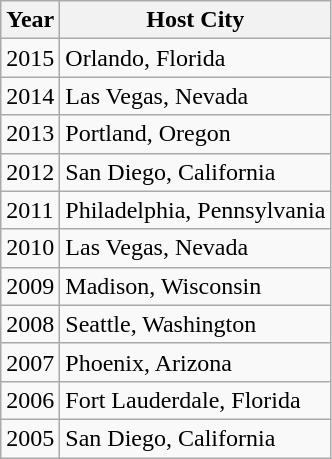<table class="wikitable">
<tr>
<th>Year</th>
<th>Host City</th>
</tr>
<tr>
<td>2015</td>
<td>Orlando, Florida</td>
</tr>
<tr>
<td>2014</td>
<td>Las Vegas, Nevada</td>
</tr>
<tr>
<td>2013</td>
<td>Portland, Oregon</td>
</tr>
<tr>
<td>2012</td>
<td>San Diego, California</td>
</tr>
<tr>
<td>2011</td>
<td>Philadelphia, Pennsylvania</td>
</tr>
<tr>
<td>2010</td>
<td>Las Vegas, Nevada</td>
</tr>
<tr>
<td>2009</td>
<td>Madison, Wisconsin</td>
</tr>
<tr>
<td>2008</td>
<td>Seattle, Washington</td>
</tr>
<tr>
<td>2007</td>
<td>Phoenix, Arizona</td>
</tr>
<tr>
<td>2006</td>
<td>Fort Lauderdale, Florida</td>
</tr>
<tr>
<td>2005</td>
<td>San Diego, California</td>
</tr>
</table>
